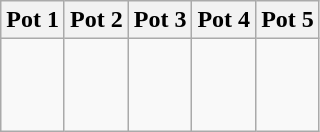<table class="wikitable">
<tr>
<th width=20%>Pot 1</th>
<th width=20%>Pot 2</th>
<th width=20%>Pot 3</th>
<th width=20%>Pot 4</th>
<th width=20%>Pot 5</th>
</tr>
<tr>
<td><br><br><br></td>
<td><br><br><br></td>
<td><br><br><br></td>
<td><br><br><br></td>
<td><br><br><br></td>
</tr>
</table>
